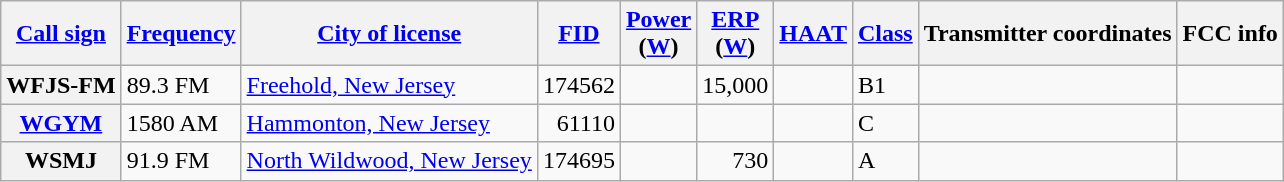<table class="wikitable sortable">
<tr>
<th scope="col"><a href='#'>Call sign</a></th>
<th scope="col" data-sort-type="number"><a href='#'>Frequency</a></th>
<th scope="col"><a href='#'>City of license</a></th>
<th scope="col" data-sort-type="number"><a href='#'>FID</a></th>
<th scope="col" data-sort-type="number"><a href='#'>Power</a><br>(<a href='#'>W</a>)</th>
<th scope="col" data-sort-type="number"><a href='#'>ERP</a><br>(<a href='#'>W</a>)</th>
<th scope="col" data-sort-type="number"><a href='#'>HAAT</a></th>
<th scope="col"><a href='#'>Class</a></th>
<th scope="col" class="unsortable">Transmitter coordinates</th>
<th scope="col" class="unsortable">FCC info</th>
</tr>
<tr>
<th scope="row">WFJS-FM</th>
<td>89.3 FM</td>
<td><a href='#'>Freehold, New Jersey</a></td>
<td style="text-align: right;">174562</td>
<td></td>
<td style="text-align: right;">15,000</td>
<td></td>
<td>B1</td>
<td></td>
<td></td>
</tr>
<tr>
<th scope="row"><a href='#'>WGYM</a></th>
<td>1580 AM</td>
<td><a href='#'>Hammonton, New Jersey</a></td>
<td style="text-align: right;">61110</td>
<td style="text-align: right;"></td>
<td></td>
<td></td>
<td>C</td>
<td></td>
<td></td>
</tr>
<tr>
<th scope="row">WSMJ</th>
<td>91.9 FM</td>
<td><a href='#'>North Wildwood, New Jersey</a></td>
<td style="text-align: right;">174695</td>
<td></td>
<td style="text-align: right;">730</td>
<td></td>
<td>A</td>
<td></td>
<td></td>
</tr>
</table>
